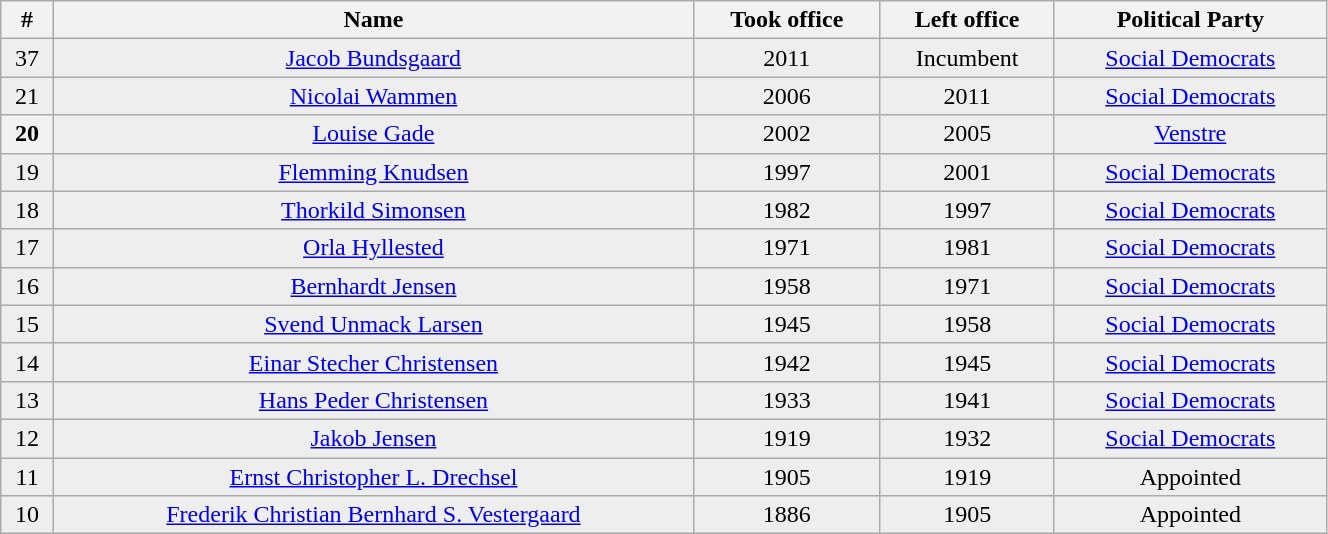<table class="wikitable" width="70%" style="text-align:center;">
<tr>
<th>#</th>
<th>Name</th>
<th>Took office</th>
<th>Left office</th>
<th>Political Party</th>
</tr>
<tr style="background:#EEEEEE">
<td>37</td>
<td><a href='#'>Jacob Bundsgaard</a></td>
<td>2011</td>
<td>Incumbent</td>
<td><a href='#'>Social Democrats</a></td>
</tr>
<tr style="background:#EEEEEE">
<td>21</td>
<td><a href='#'>Nicolai Wammen</a></td>
<td>2006</td>
<td>2011</td>
<td><a href='#'>Social Democrats</a></td>
</tr>
<tr style="background:#EEEEEE">
<th>20</th>
<td><a href='#'>Louise Gade</a></td>
<td>2002</td>
<td>2005</td>
<td><a href='#'>Venstre</a></td>
</tr>
<tr style="background:#EEEEEE">
<td>19</td>
<td><a href='#'>Flemming Knudsen</a></td>
<td>1997</td>
<td>2001</td>
<td><a href='#'>Social Democrats</a></td>
</tr>
<tr style="background:#EEEEEE">
<td>18</td>
<td><a href='#'>Thorkild Simonsen</a></td>
<td>1982</td>
<td>1997</td>
<td><a href='#'>Social Democrats</a></td>
</tr>
<tr style="background:#EEEEEE">
<td>17</td>
<td><a href='#'>Orla Hyllested</a></td>
<td>1971</td>
<td>1981</td>
<td><a href='#'>Social Democrats</a></td>
</tr>
<tr style="background:#EEEEEE">
<td>16</td>
<td><a href='#'>Bernhardt Jensen</a></td>
<td>1958</td>
<td>1971</td>
<td><a href='#'>Social Democrats</a></td>
</tr>
<tr style="background:#EEEEEE">
<td>15</td>
<td><a href='#'>Svend Unmack Larsen</a></td>
<td>1945</td>
<td>1958</td>
<td><a href='#'>Social Democrats</a></td>
</tr>
<tr style="background:#EEEEEE">
<td>14</td>
<td><a href='#'>Einar Stecher Christensen</a></td>
<td>1942</td>
<td>1945</td>
<td><a href='#'>Social Democrats</a></td>
</tr>
<tr style="background:#EEEEEE">
<td>13</td>
<td><a href='#'>Hans Peder Christensen</a></td>
<td>1933</td>
<td>1941</td>
<td><a href='#'>Social Democrats</a></td>
</tr>
<tr style="background:#EEEEEE">
<td>12</td>
<td><a href='#'>Jakob Jensen</a></td>
<td>1919</td>
<td>1932</td>
<td><a href='#'>Social Democrats</a></td>
</tr>
<tr style="background:#EEEEEE">
<td>11</td>
<td><a href='#'>Ernst Christopher L. Drechsel</a></td>
<td>1905</td>
<td>1919</td>
<td>Appointed</td>
</tr>
<tr style="background:#EEEEEE">
<td>10</td>
<td><a href='#'>Frederik Christian Bernhard S. Vestergaard</a></td>
<td>1886</td>
<td>1905</td>
<td>Appointed</td>
</tr>
</table>
